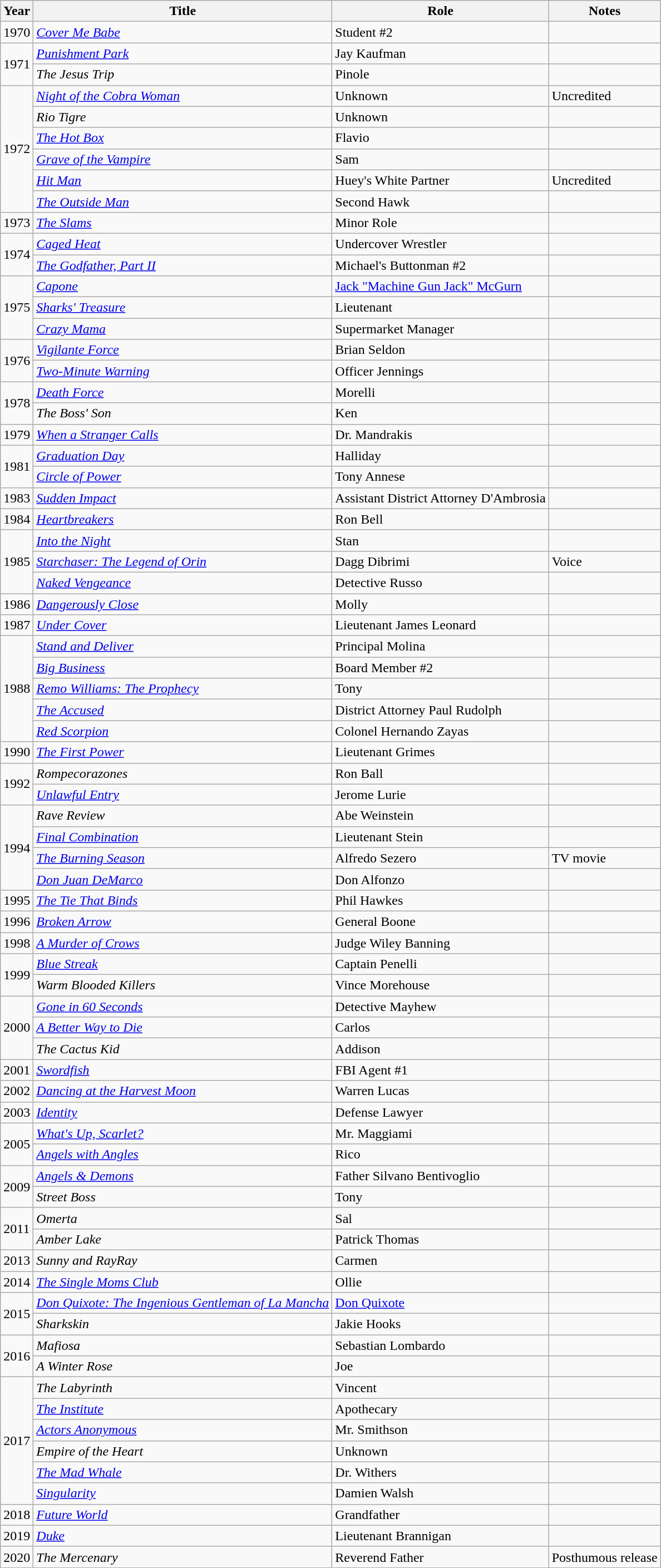<table class="wikitable">
<tr>
<th>Year</th>
<th>Title</th>
<th>Role</th>
<th>Notes</th>
</tr>
<tr>
<td>1970</td>
<td><em><a href='#'>Cover Me Babe</a></em></td>
<td>Student #2</td>
<td></td>
</tr>
<tr>
<td rowspan="2">1971</td>
<td><em><a href='#'>Punishment Park</a></em></td>
<td>Jay Kaufman</td>
<td></td>
</tr>
<tr>
<td><em>The Jesus Trip</em></td>
<td>Pinole</td>
<td></td>
</tr>
<tr>
<td rowspan="6">1972</td>
<td><em><a href='#'>Night of the Cobra Woman</a></em></td>
<td>Unknown</td>
<td>Uncredited</td>
</tr>
<tr>
<td><em>Rio Tigre</em></td>
<td>Unknown</td>
<td></td>
</tr>
<tr>
<td><em><a href='#'>The Hot Box</a></em></td>
<td>Flavio</td>
<td></td>
</tr>
<tr>
<td><em><a href='#'>Grave of the Vampire</a></em></td>
<td>Sam</td>
<td></td>
</tr>
<tr>
<td><em><a href='#'>Hit Man</a></em></td>
<td>Huey's White Partner</td>
<td>Uncredited</td>
</tr>
<tr>
<td><em><a href='#'>The Outside Man</a></em></td>
<td>Second Hawk</td>
<td></td>
</tr>
<tr>
<td>1973</td>
<td><em><a href='#'>The Slams</a></em></td>
<td>Minor Role</td>
<td></td>
</tr>
<tr>
<td rowspan="2">1974</td>
<td><em><a href='#'>Caged Heat</a></em></td>
<td>Undercover Wrestler</td>
<td></td>
</tr>
<tr>
<td><em><a href='#'>The Godfather, Part II</a></em></td>
<td>Michael's Buttonman #2</td>
<td></td>
</tr>
<tr>
<td rowspan="3">1975</td>
<td><em><a href='#'>Capone</a></em></td>
<td><a href='#'>Jack "Machine Gun Jack" McGurn</a></td>
<td></td>
</tr>
<tr>
<td><em><a href='#'>Sharks' Treasure</a></em></td>
<td>Lieutenant</td>
<td></td>
</tr>
<tr>
<td><em><a href='#'>Crazy Mama</a></em></td>
<td>Supermarket Manager</td>
<td></td>
</tr>
<tr>
<td rowspan="2">1976</td>
<td><em><a href='#'>Vigilante Force</a></em></td>
<td>Brian Seldon</td>
<td></td>
</tr>
<tr>
<td><em><a href='#'>Two-Minute Warning</a></em></td>
<td>Officer Jennings</td>
<td></td>
</tr>
<tr>
<td rowspan="2">1978</td>
<td><em><a href='#'>Death Force</a></em></td>
<td>Morelli</td>
<td></td>
</tr>
<tr>
<td><em>The Boss' Son</em></td>
<td>Ken</td>
<td></td>
</tr>
<tr>
<td>1979</td>
<td><em><a href='#'>When a Stranger Calls</a></em></td>
<td>Dr. Mandrakis</td>
<td></td>
</tr>
<tr>
<td rowspan="2">1981</td>
<td><em><a href='#'>Graduation Day</a></em></td>
<td>Halliday</td>
<td></td>
</tr>
<tr>
<td><em><a href='#'>Circle of Power</a></em></td>
<td>Tony Annese</td>
<td></td>
</tr>
<tr>
<td>1983</td>
<td><em><a href='#'>Sudden Impact</a></em></td>
<td>Assistant District Attorney D'Ambrosia</td>
<td></td>
</tr>
<tr>
<td>1984</td>
<td><em><a href='#'>Heartbreakers</a></em></td>
<td>Ron Bell</td>
<td></td>
</tr>
<tr>
<td rowspan="3">1985</td>
<td><em><a href='#'>Into the Night</a></em></td>
<td>Stan</td>
<td></td>
</tr>
<tr>
<td><em><a href='#'>Starchaser: The Legend of Orin</a></em></td>
<td>Dagg Dibrimi</td>
<td>Voice</td>
</tr>
<tr>
<td><em><a href='#'>Naked Vengeance</a></em></td>
<td>Detective Russo</td>
<td></td>
</tr>
<tr>
<td>1986</td>
<td><em><a href='#'>Dangerously Close</a></em></td>
<td>Molly</td>
<td></td>
</tr>
<tr>
<td>1987</td>
<td><em><a href='#'>Under Cover</a></em></td>
<td>Lieutenant James Leonard</td>
<td></td>
</tr>
<tr>
<td rowspan="5">1988</td>
<td><em><a href='#'>Stand and Deliver</a></em></td>
<td>Principal Molina</td>
<td></td>
</tr>
<tr>
<td><em><a href='#'>Big Business</a></em></td>
<td>Board Member #2</td>
<td></td>
</tr>
<tr>
<td><em><a href='#'>Remo Williams: The Prophecy</a></em></td>
<td>Tony</td>
<td></td>
</tr>
<tr>
<td><em><a href='#'>The Accused</a></em></td>
<td>District Attorney Paul Rudolph</td>
<td></td>
</tr>
<tr>
<td><em><a href='#'>Red Scorpion</a></em></td>
<td>Colonel Hernando Zayas</td>
<td></td>
</tr>
<tr>
<td>1990</td>
<td><em><a href='#'>The First Power</a></em></td>
<td>Lieutenant Grimes</td>
<td></td>
</tr>
<tr>
<td rowspan="2">1992</td>
<td><em>Rompecorazones</em></td>
<td>Ron Ball</td>
<td></td>
</tr>
<tr>
<td><em><a href='#'>Unlawful Entry</a></em></td>
<td>Jerome Lurie</td>
<td></td>
</tr>
<tr>
<td rowspan="4">1994</td>
<td><em>Rave Review</em></td>
<td>Abe Weinstein</td>
<td></td>
</tr>
<tr>
<td><em><a href='#'>Final Combination</a></em></td>
<td>Lieutenant Stein</td>
<td></td>
</tr>
<tr>
<td><em><a href='#'>The Burning Season</a></em></td>
<td>Alfredo Sezero</td>
<td>TV movie</td>
</tr>
<tr>
<td><em><a href='#'>Don Juan DeMarco</a></em></td>
<td>Don Alfonzo</td>
<td></td>
</tr>
<tr>
<td>1995</td>
<td><em><a href='#'>The Tie That Binds</a></em></td>
<td>Phil Hawkes</td>
<td></td>
</tr>
<tr>
<td>1996</td>
<td><em><a href='#'>Broken Arrow</a></em></td>
<td>General Boone</td>
<td></td>
</tr>
<tr>
<td>1998</td>
<td><em><a href='#'>A Murder of Crows</a></em></td>
<td>Judge Wiley Banning</td>
<td></td>
</tr>
<tr>
<td rowspan="2">1999</td>
<td><em><a href='#'>Blue Streak</a></em></td>
<td>Captain Penelli</td>
<td></td>
</tr>
<tr>
<td><em>Warm Blooded Killers</em></td>
<td>Vince Morehouse</td>
<td></td>
</tr>
<tr>
<td rowspan="3">2000</td>
<td><em><a href='#'>Gone in 60 Seconds</a></em></td>
<td>Detective Mayhew</td>
<td></td>
</tr>
<tr>
<td><em><a href='#'>A Better Way to Die</a></em></td>
<td>Carlos</td>
<td></td>
</tr>
<tr>
<td><em>The Cactus Kid</em></td>
<td>Addison</td>
<td></td>
</tr>
<tr>
<td>2001</td>
<td><em><a href='#'>Swordfish</a></em></td>
<td>FBI Agent #1</td>
<td></td>
</tr>
<tr>
<td>2002</td>
<td><em><a href='#'>Dancing at the Harvest Moon</a></em></td>
<td>Warren Lucas</td>
<td></td>
</tr>
<tr>
<td>2003</td>
<td><em><a href='#'>Identity</a></em></td>
<td>Defense Lawyer</td>
<td></td>
</tr>
<tr>
<td rowspan="2">2005</td>
<td><em><a href='#'>What's Up, Scarlet?</a></em></td>
<td>Mr. Maggiami</td>
<td></td>
</tr>
<tr>
<td><em><a href='#'>Angels with Angles</a></em></td>
<td>Rico</td>
<td></td>
</tr>
<tr>
<td rowspan="2">2009</td>
<td><em><a href='#'>Angels & Demons</a></em></td>
<td>Father Silvano Bentivoglio</td>
<td></td>
</tr>
<tr>
<td><em>Street Boss</em></td>
<td>Tony</td>
<td></td>
</tr>
<tr>
<td rowspan="2">2011</td>
<td><em>Omerta</em></td>
<td>Sal</td>
<td></td>
</tr>
<tr>
<td><em>Amber Lake</em></td>
<td>Patrick Thomas</td>
<td></td>
</tr>
<tr>
<td>2013</td>
<td><em>Sunny and RayRay</em></td>
<td>Carmen</td>
<td></td>
</tr>
<tr>
<td>2014</td>
<td><em><a href='#'>The Single Moms Club</a></em></td>
<td>Ollie</td>
<td></td>
</tr>
<tr>
<td rowspan="2">2015</td>
<td><em><a href='#'>Don Quixote: The Ingenious Gentleman of La Mancha</a></em></td>
<td><a href='#'>Don Quixote</a></td>
<td></td>
</tr>
<tr>
<td><em>Sharkskin</em></td>
<td>Jakie Hooks</td>
<td></td>
</tr>
<tr>
<td rowspan="2">2016</td>
<td><em>Mafiosa</em></td>
<td>Sebastian Lombardo</td>
<td></td>
</tr>
<tr>
<td><em>A Winter Rose</em></td>
<td>Joe</td>
<td></td>
</tr>
<tr>
<td rowspan="6">2017</td>
<td><em>The Labyrinth</em></td>
<td>Vincent</td>
<td></td>
</tr>
<tr>
<td><em><a href='#'>The Institute</a></em></td>
<td>Apothecary</td>
<td></td>
</tr>
<tr>
<td><em><a href='#'>Actors Anonymous</a></em></td>
<td>Mr. Smithson</td>
<td></td>
</tr>
<tr>
<td><em>Empire of the Heart</em></td>
<td>Unknown</td>
<td></td>
</tr>
<tr>
<td><em><a href='#'>The Mad Whale</a></em></td>
<td>Dr. Withers</td>
<td></td>
</tr>
<tr>
<td><em><a href='#'>Singularity</a></em></td>
<td>Damien Walsh</td>
<td></td>
</tr>
<tr>
<td>2018</td>
<td><em><a href='#'>Future World</a></em></td>
<td>Grandfather</td>
<td></td>
</tr>
<tr>
<td>2019</td>
<td><em><a href='#'>Duke</a></em></td>
<td>Lieutenant Brannigan</td>
<td></td>
</tr>
<tr>
<td>2020</td>
<td><em>The Mercenary</em></td>
<td>Reverend Father</td>
<td>Posthumous release</td>
</tr>
</table>
